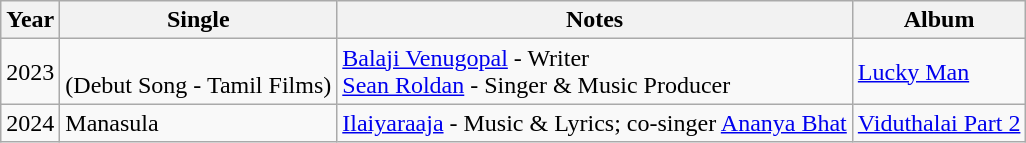<table class="wikitable">
<tr>
<th>Year</th>
<th>Single</th>
<th>Notes</th>
<th>Album</th>
</tr>
<tr>
<td>2023</td>
<td><br>(Debut Song - Tamil Films)</td>
<td><a href='#'>Balaji Venugopal</a> - Writer<br><a href='#'>Sean Roldan</a> - Singer & Music Producer</td>
<td><a href='#'>Lucky Man</a></td>
</tr>
<tr>
<td>2024</td>
<td>Manasula</td>
<td><a href='#'>Ilaiyaraaja</a> - Music & Lyrics; co-singer <a href='#'>Ananya Bhat</a></td>
<td><a href='#'>Viduthalai Part 2</a></td>
</tr>
</table>
